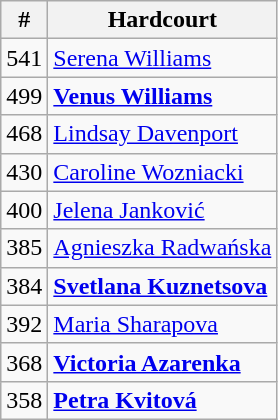<table class=wikitable>
<tr>
<th>#</th>
<th>Hardcourt</th>
</tr>
<tr>
<td>541</td>
<td> <a href='#'>Serena Williams</a></td>
</tr>
<tr>
<td>499</td>
<td> <strong><a href='#'>Venus Williams</a></strong></td>
</tr>
<tr>
<td>468</td>
<td> <a href='#'>Lindsay Davenport</a></td>
</tr>
<tr>
<td>430</td>
<td> <a href='#'>Caroline Wozniacki</a></td>
</tr>
<tr>
<td>400</td>
<td> <a href='#'>Jelena Janković</a></td>
</tr>
<tr>
<td>385</td>
<td> <a href='#'>Agnieszka Radwańska</a></td>
</tr>
<tr>
<td>384</td>
<td> <strong><a href='#'>Svetlana Kuznetsova</a></strong></td>
</tr>
<tr>
<td>392</td>
<td> <a href='#'>Maria Sharapova</a></td>
</tr>
<tr>
<td>368</td>
<td> <strong><a href='#'>Victoria Azarenka</a></strong></td>
</tr>
<tr>
<td>358</td>
<td> <strong><a href='#'>Petra Kvitová</a></strong></td>
</tr>
</table>
